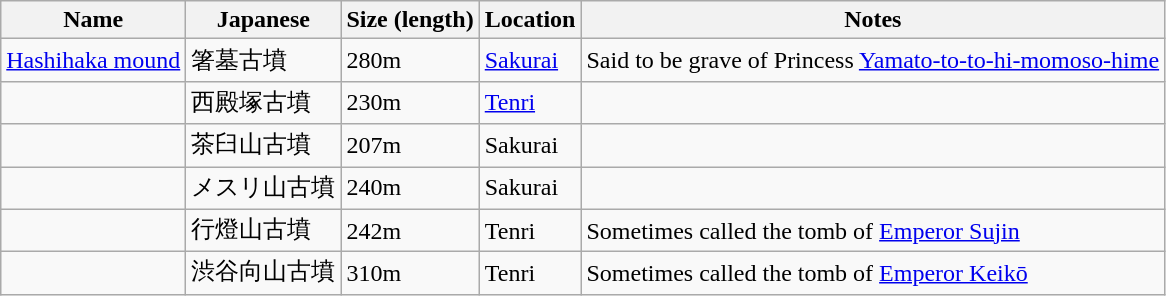<table class="wikitable">
<tr>
<th>Name</th>
<th>Japanese</th>
<th>Size (length)</th>
<th>Location</th>
<th>Notes</th>
</tr>
<tr>
<td><a href='#'>Hashihaka mound</a></td>
<td>箸墓古墳</td>
<td>280m</td>
<td><a href='#'>Sakurai</a></td>
<td>Said to be grave of Princess <a href='#'>Yamato-to-to-hi-momoso-hime</a></td>
</tr>
<tr>
<td></td>
<td>西殿塚古墳</td>
<td>230m</td>
<td><a href='#'>Tenri</a></td>
<td></td>
</tr>
<tr>
<td></td>
<td>茶臼山古墳</td>
<td>207m</td>
<td>Sakurai</td>
<td></td>
</tr>
<tr>
<td></td>
<td>メスリ山古墳</td>
<td>240m</td>
<td>Sakurai</td>
<td></td>
</tr>
<tr>
<td></td>
<td>行燈山古墳</td>
<td>242m</td>
<td>Tenri</td>
<td>Sometimes called the tomb of <a href='#'>Emperor Sujin</a></td>
</tr>
<tr>
<td></td>
<td>渋谷向山古墳</td>
<td>310m</td>
<td>Tenri</td>
<td>Sometimes called the tomb of <a href='#'>Emperor Keikō</a></td>
</tr>
</table>
